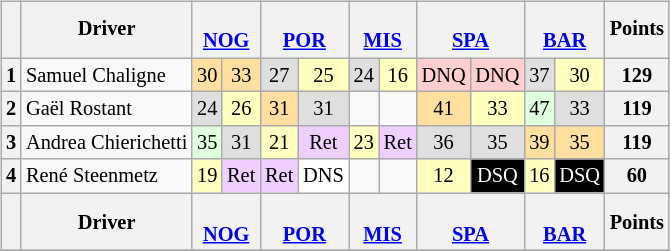<table>
<tr>
<td valign="top"><br><table class="wikitable" style="font-size:85%; text-align:center;">
<tr>
<th></th>
<th>Driver</th>
<th colspan="2"><br><a href='#'>NOG</a></th>
<th colspan="2"><br><a href='#'>POR</a></th>
<th colspan="2"><br><a href='#'>MIS</a></th>
<th colspan="2"><br><a href='#'>SPA</a></th>
<th colspan="2"><br><a href='#'>BAR</a></th>
<th>Points</th>
</tr>
<tr>
<th>1</th>
<td align="left"> Samuel Chaligne</td>
<td style="background:#ffdf9f;">30</td>
<td style="background:#ffdf9f;">33</td>
<td style="background:#dfdfdf;">27</td>
<td style="background:#ffffbf;">25</td>
<td style="background:#dfdfdf;">24</td>
<td style="background:#ffffbf;">16</td>
<td style="background:#ffcfcf;">DNQ</td>
<td style="background:#ffcfcf;">DNQ</td>
<td style="background:#dfdfdf;">37</td>
<td style="background:#ffffbf;">30</td>
<th>129</th>
</tr>
<tr>
<th>2</th>
<td align="left"> Gaël Rostant</td>
<td style="background:#dfdfdf;">24</td>
<td style="background:#ffffbf;">26</td>
<td style="background:#ffdf9f;">31</td>
<td style="background:#dfdfdf;">31</td>
<td></td>
<td></td>
<td style="background:#ffdf9f;">41</td>
<td style="background:#ffffbf;">33</td>
<td style="background:#dfffdf;">47</td>
<td style="background:#dfdfdf;">33</td>
<th>119</th>
</tr>
<tr>
<th>3</th>
<td align="left"> Andrea Chierichetti</td>
<td style="background:#dfffdf;">35</td>
<td style="background:#dfdfdf;">31</td>
<td style="background:#ffffbf;">21</td>
<td style="background:#efcfff;">Ret</td>
<td style="background:#ffffbf;">23</td>
<td style="background:#efcfff;">Ret</td>
<td style="background:#dfdfdf;">36</td>
<td style="background:#dfdfdf;">35</td>
<td style="background:#ffdf9f;">39</td>
<td style="background:#ffdf9f;">35</td>
<th>119</th>
</tr>
<tr>
<th>4</th>
<td align="left"> René Steenmetz</td>
<td style="background:#ffffbf;">19</td>
<td style="background:#efcfff;">Ret</td>
<td style="background:#efcfff;">Ret</td>
<td style="background:#ffffff;">DNS</td>
<td></td>
<td></td>
<td style="background:#ffffbf;">12</td>
<td style="background:#000000; color:#ffffff">DSQ</td>
<td style="background:#ffffbf;">16</td>
<td style="background:#000000; color:#ffffff">DSQ</td>
<th>60</th>
</tr>
<tr>
<th></th>
<th>Driver</th>
<th colspan="2"><br><a href='#'>NOG</a></th>
<th colspan="2"><br><a href='#'>POR</a></th>
<th colspan="2"><br><a href='#'>MIS</a></th>
<th colspan="2"><br><a href='#'>SPA</a></th>
<th colspan="2"><br><a href='#'>BAR</a></th>
<th>Points</th>
</tr>
<tr>
</tr>
</table>
</td>
<td valign="top"></td>
</tr>
</table>
